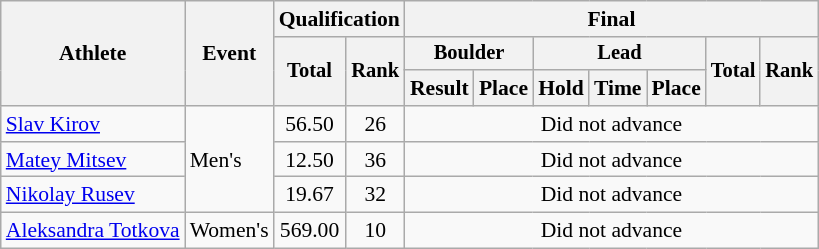<table class="wikitable" style="font-size:90%">
<tr>
<th rowspan="3">Athlete</th>
<th rowspan="3">Event</th>
<th colspan="2">Qualification</th>
<th colspan="9">Final</th>
</tr>
<tr style="font-size: 95%">
<th rowspan="2">Total</th>
<th rowspan="2">Rank</th>
<th colspan="2">Boulder</th>
<th colspan="3">Lead</th>
<th rowspan="2">Total</th>
<th rowspan="2">Rank</th>
</tr>
<tr>
<th>Result</th>
<th>Place</th>
<th>Hold</th>
<th>Time</th>
<th>Place</th>
</tr>
<tr Align=center>
<td align=left><a href='#'>Slav Kirov</a></td>
<td align=left rowspan=3>Men's</td>
<td>56.50</td>
<td>26</td>
<td colspan=7>Did not advance</td>
</tr>
<tr Align=center>
<td align=left><a href='#'>Matey Mitsev</a></td>
<td>12.50</td>
<td>36</td>
<td colspan=7>Did not advance</td>
</tr>
<tr Align=center>
<td align=left><a href='#'>Nikolay Rusev</a></td>
<td>19.67</td>
<td>32</td>
<td colspan=7>Did not advance</td>
</tr>
<tr Align=center>
<td align=left><a href='#'>Aleksandra Totkova</a></td>
<td align=left>Women's</td>
<td>569.00</td>
<td>10</td>
<td colspan=7>Did not advance</td>
</tr>
</table>
